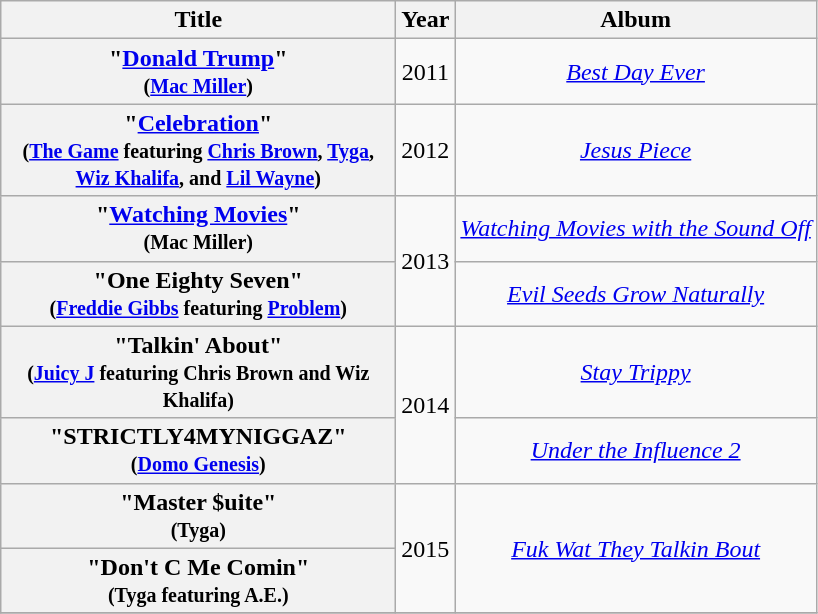<table class="wikitable sortable plainrowheaders" style="text-align:center;">
<tr>
<th scope="col" rowspan="1" style="width:16em;">Title</th>
<th scope="col" rowspan="1">Year</th>
<th scope="col" rowspan="1">Album</th>
</tr>
<tr>
<th scope="row">"<a href='#'>Donald Trump</a>"<br><small>(<a href='#'>Mac Miller</a>)</small></th>
<td>2011</td>
<td><em><a href='#'>Best Day Ever</a></em></td>
</tr>
<tr>
<th scope="row">"<a href='#'>Celebration</a>"<br><small>(<a href='#'>The Game</a> featuring <a href='#'>Chris Brown</a>, <a href='#'>Tyga</a>, <a href='#'>Wiz Khalifa</a>, and <a href='#'>Lil Wayne</a>)</small></th>
<td>2012</td>
<td><em><a href='#'>Jesus Piece</a></em></td>
</tr>
<tr>
<th scope="row">"<a href='#'>Watching Movies</a>"<br><small>(Mac Miller)</small></th>
<td rowspan="2">2013</td>
<td><em><a href='#'>Watching Movies with the Sound Off</a></em></td>
</tr>
<tr>
<th scope="row">"One Eighty Seven"<br><small>(<a href='#'>Freddie Gibbs</a> featuring <a href='#'>Problem</a>)</small></th>
<td><em><a href='#'>Evil Seeds Grow Naturally</a></em></td>
</tr>
<tr>
<th scope="row">"Talkin' About"<br><small>(<a href='#'>Juicy J</a> featuring Chris Brown and Wiz Khalifa)</small></th>
<td rowspan="2">2014</td>
<td><em><a href='#'>Stay Trippy</a></em></td>
</tr>
<tr>
<th scope="row">"STRICTLY4MYNIGGAZ"<br><small>(<a href='#'>Domo Genesis</a>)</small></th>
<td><em><a href='#'>Under the Influence 2</a></em></td>
</tr>
<tr>
<th scope="row">"Master $uite"<br><small>(Tyga)</small></th>
<td rowspan="2">2015</td>
<td rowspan="2"><em><a href='#'>Fuk Wat They Talkin Bout</a></em></td>
</tr>
<tr>
<th scope="row">"Don't C Me Comin"<br><small>(Tyga featuring A.E.)</small></th>
</tr>
<tr>
</tr>
</table>
